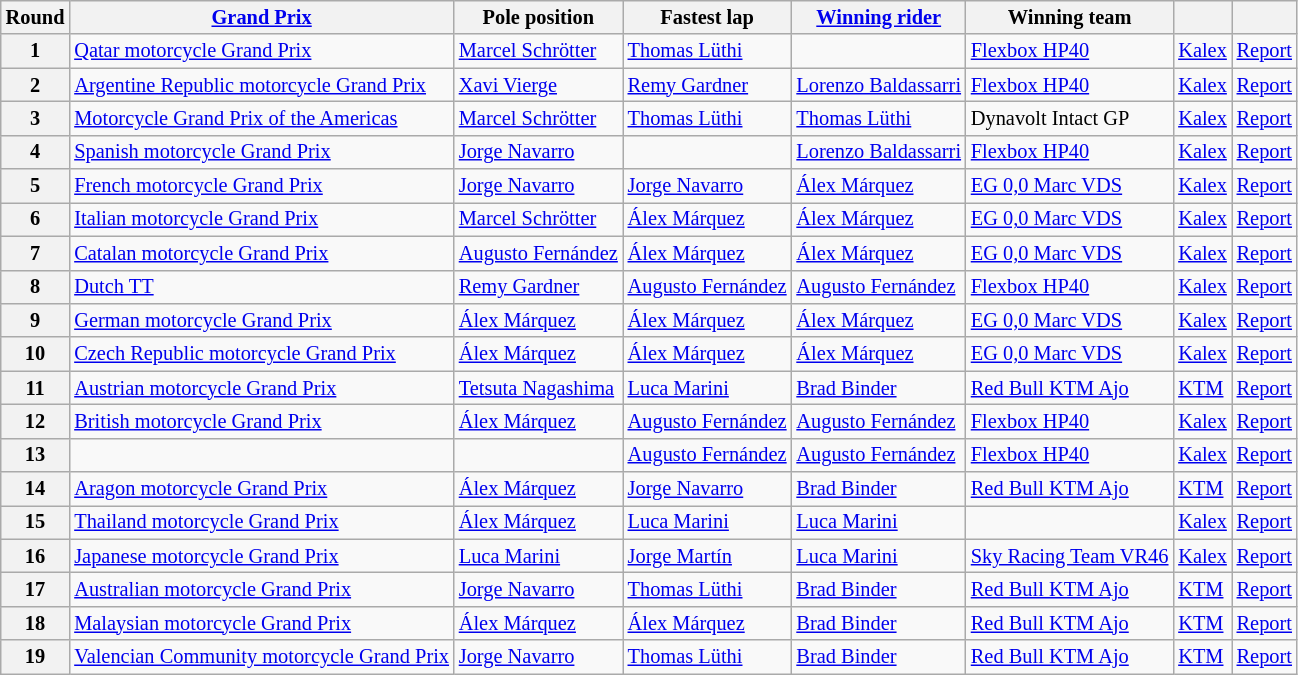<table class="wikitable sortable" style="font-size: 85%">
<tr>
<th>Round</th>
<th><a href='#'>Grand Prix</a></th>
<th>Pole position</th>
<th>Fastest lap</th>
<th><a href='#'>Winning rider</a></th>
<th>Winning team</th>
<th></th>
<th class="unsortable"></th>
</tr>
<tr>
<th>1</th>
<td> <a href='#'>Qatar motorcycle Grand Prix</a></td>
<td> <a href='#'>Marcel Schrötter</a></td>
<td> <a href='#'>Thomas Lüthi</a></td>
<td></td>
<td> <a href='#'>Flexbox HP40</a></td>
<td> <a href='#'>Kalex</a></td>
<td><a href='#'>Report</a></td>
</tr>
<tr>
<th>2</th>
<td> <a href='#'>Argentine Republic motorcycle Grand Prix</a></td>
<td> <a href='#'>Xavi Vierge</a></td>
<td> <a href='#'>Remy Gardner</a></td>
<td> <a href='#'>Lorenzo Baldassarri</a></td>
<td> <a href='#'>Flexbox HP40</a></td>
<td> <a href='#'>Kalex</a></td>
<td><a href='#'>Report</a></td>
</tr>
<tr>
<th>3</th>
<td> <a href='#'>Motorcycle Grand Prix of the Americas</a></td>
<td> <a href='#'>Marcel Schrötter</a></td>
<td> <a href='#'>Thomas Lüthi</a></td>
<td> <a href='#'>Thomas Lüthi</a></td>
<td> Dynavolt Intact GP</td>
<td> <a href='#'>Kalex</a></td>
<td><a href='#'>Report</a></td>
</tr>
<tr>
<th>4</th>
<td> <a href='#'>Spanish motorcycle Grand Prix</a></td>
<td> <a href='#'>Jorge Navarro</a></td>
<td></td>
<td> <a href='#'>Lorenzo Baldassarri</a></td>
<td> <a href='#'>Flexbox HP40</a></td>
<td> <a href='#'>Kalex</a></td>
<td><a href='#'>Report</a></td>
</tr>
<tr>
<th>5</th>
<td> <a href='#'>French motorcycle Grand Prix</a></td>
<td> <a href='#'>Jorge Navarro</a></td>
<td> <a href='#'>Jorge Navarro</a></td>
<td> <a href='#'>Álex Márquez</a></td>
<td> <a href='#'>EG 0,0 Marc VDS</a></td>
<td> <a href='#'>Kalex</a></td>
<td><a href='#'>Report</a></td>
</tr>
<tr>
<th>6</th>
<td> <a href='#'>Italian motorcycle Grand Prix</a></td>
<td> <a href='#'>Marcel Schrötter</a></td>
<td> <a href='#'>Álex Márquez</a></td>
<td> <a href='#'>Álex Márquez</a></td>
<td> <a href='#'>EG 0,0 Marc VDS</a></td>
<td> <a href='#'>Kalex</a></td>
<td><a href='#'>Report</a></td>
</tr>
<tr>
<th>7</th>
<td> <a href='#'>Catalan motorcycle Grand Prix</a></td>
<td> <a href='#'>Augusto Fernández</a></td>
<td> <a href='#'>Álex Márquez</a></td>
<td> <a href='#'>Álex Márquez</a></td>
<td> <a href='#'>EG 0,0 Marc VDS</a></td>
<td> <a href='#'>Kalex</a></td>
<td><a href='#'>Report</a></td>
</tr>
<tr>
<th>8</th>
<td> <a href='#'>Dutch TT</a></td>
<td> <a href='#'>Remy Gardner</a></td>
<td> <a href='#'>Augusto Fernández</a></td>
<td> <a href='#'>Augusto Fernández</a></td>
<td> <a href='#'>Flexbox HP40</a></td>
<td> <a href='#'>Kalex</a></td>
<td><a href='#'>Report</a></td>
</tr>
<tr>
<th>9</th>
<td> <a href='#'>German motorcycle Grand Prix</a></td>
<td> <a href='#'>Álex Márquez</a></td>
<td> <a href='#'>Álex Márquez</a></td>
<td> <a href='#'>Álex Márquez</a></td>
<td> <a href='#'>EG 0,0 Marc VDS</a></td>
<td> <a href='#'>Kalex</a></td>
<td><a href='#'>Report</a></td>
</tr>
<tr>
<th>10</th>
<td> <a href='#'>Czech Republic motorcycle Grand Prix</a></td>
<td> <a href='#'>Álex Márquez</a></td>
<td> <a href='#'>Álex Márquez</a></td>
<td> <a href='#'>Álex Márquez</a></td>
<td> <a href='#'>EG 0,0 Marc VDS</a></td>
<td> <a href='#'>Kalex</a></td>
<td><a href='#'>Report</a></td>
</tr>
<tr>
<th>11</th>
<td> <a href='#'>Austrian motorcycle Grand Prix</a></td>
<td> <a href='#'>Tetsuta Nagashima</a></td>
<td> <a href='#'>Luca Marini</a></td>
<td> <a href='#'>Brad Binder</a></td>
<td> <a href='#'>Red Bull KTM Ajo</a></td>
<td> <a href='#'>KTM</a></td>
<td><a href='#'>Report</a></td>
</tr>
<tr>
<th>12</th>
<td> <a href='#'>British motorcycle Grand Prix</a></td>
<td> <a href='#'>Álex Márquez</a></td>
<td> <a href='#'>Augusto Fernández</a></td>
<td> <a href='#'>Augusto Fernández</a></td>
<td> <a href='#'>Flexbox HP40</a></td>
<td> <a href='#'>Kalex</a></td>
<td><a href='#'>Report</a></td>
</tr>
<tr>
<th>13</th>
<td></td>
<td></td>
<td> <a href='#'>Augusto Fernández</a></td>
<td> <a href='#'>Augusto Fernández</a></td>
<td> <a href='#'>Flexbox HP40</a></td>
<td> <a href='#'>Kalex</a></td>
<td><a href='#'>Report</a></td>
</tr>
<tr>
<th>14</th>
<td> <a href='#'>Aragon motorcycle Grand Prix</a></td>
<td> <a href='#'>Álex Márquez</a></td>
<td> <a href='#'>Jorge Navarro</a></td>
<td> <a href='#'>Brad Binder</a></td>
<td> <a href='#'>Red Bull KTM Ajo</a></td>
<td> <a href='#'>KTM</a></td>
<td><a href='#'>Report</a></td>
</tr>
<tr>
<th>15</th>
<td> <a href='#'>Thailand motorcycle Grand Prix</a></td>
<td> <a href='#'>Álex Márquez</a></td>
<td> <a href='#'>Luca Marini</a></td>
<td> <a href='#'>Luca Marini</a></td>
<td></td>
<td> <a href='#'>Kalex</a></td>
<td><a href='#'>Report</a></td>
</tr>
<tr>
<th>16</th>
<td> <a href='#'>Japanese motorcycle Grand Prix</a></td>
<td> <a href='#'>Luca Marini</a></td>
<td> <a href='#'>Jorge Martín</a></td>
<td> <a href='#'>Luca Marini</a></td>
<td> <a href='#'>Sky Racing Team VR46</a></td>
<td> <a href='#'>Kalex</a></td>
<td><a href='#'>Report</a></td>
</tr>
<tr>
<th>17</th>
<td> <a href='#'>Australian motorcycle Grand Prix</a></td>
<td> <a href='#'>Jorge Navarro</a></td>
<td> <a href='#'>Thomas Lüthi</a></td>
<td> <a href='#'>Brad Binder</a></td>
<td> <a href='#'>Red Bull KTM Ajo</a></td>
<td> <a href='#'>KTM</a></td>
<td><a href='#'>Report</a></td>
</tr>
<tr>
<th>18</th>
<td> <a href='#'>Malaysian motorcycle Grand Prix</a></td>
<td> <a href='#'>Álex Márquez</a></td>
<td> <a href='#'>Álex Márquez</a></td>
<td> <a href='#'>Brad Binder</a></td>
<td> <a href='#'>Red Bull KTM Ajo</a></td>
<td> <a href='#'>KTM</a></td>
<td><a href='#'>Report</a></td>
</tr>
<tr>
<th>19</th>
<td> <a href='#'>Valencian Community motorcycle Grand Prix</a></td>
<td> <a href='#'>Jorge Navarro</a></td>
<td> <a href='#'>Thomas Lüthi</a></td>
<td> <a href='#'>Brad Binder</a></td>
<td> <a href='#'>Red Bull KTM Ajo</a></td>
<td> <a href='#'>KTM</a></td>
<td><a href='#'>Report</a></td>
</tr>
</table>
